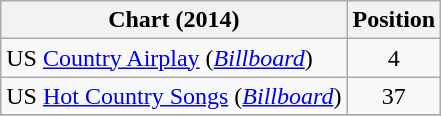<table class="wikitable sortable">
<tr>
<th scope="col">Chart (2014)</th>
<th scope="col">Position</th>
</tr>
<tr>
<td>US <a href='#'>Country Airplay</a> (<em><a href='#'>Billboard</a></em>)</td>
<td align="center">4</td>
</tr>
<tr>
<td>US <a href='#'>Hot Country Songs</a> (<em><a href='#'>Billboard</a></em>)</td>
<td align="center">37</td>
</tr>
<tr>
</tr>
</table>
